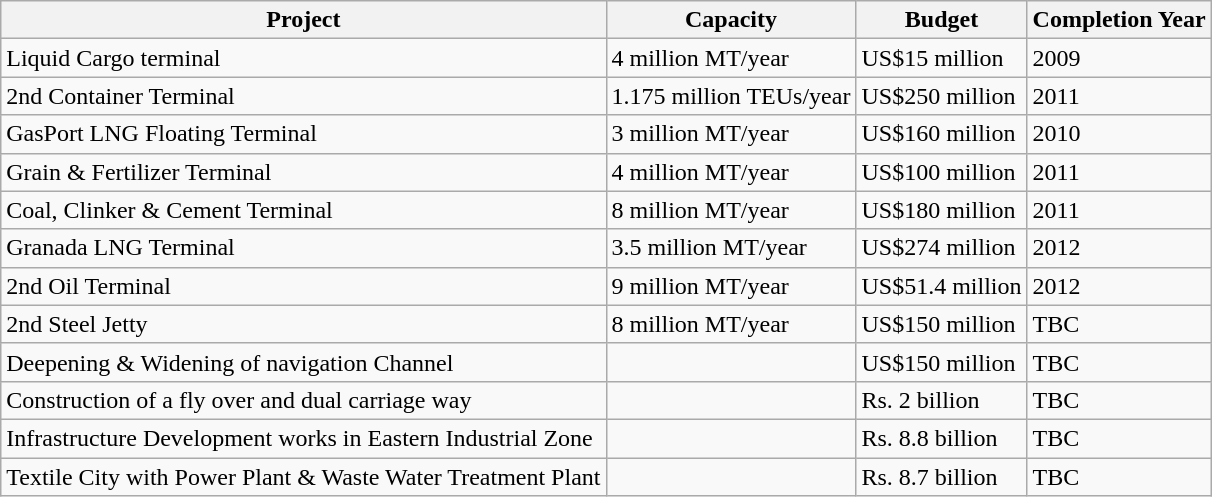<table class="wikitable" border="1">
<tr>
<th>Project</th>
<th>Capacity</th>
<th>Budget</th>
<th>Completion Year</th>
</tr>
<tr>
<td>Liquid Cargo terminal</td>
<td>4 million MT/year</td>
<td>US$15 million</td>
<td>2009</td>
</tr>
<tr>
<td>2nd Container Terminal</td>
<td>1.175 million TEUs/year</td>
<td>US$250 million</td>
<td>2011</td>
</tr>
<tr>
<td>GasPort LNG Floating Terminal</td>
<td>3 million MT/year</td>
<td>US$160 million</td>
<td>2010</td>
</tr>
<tr>
<td>Grain & Fertilizer Terminal</td>
<td>4 million MT/year</td>
<td>US$100 million</td>
<td>2011</td>
</tr>
<tr>
<td>Coal, Clinker & Cement Terminal</td>
<td>8 million MT/year</td>
<td>US$180 million</td>
<td>2011</td>
</tr>
<tr>
<td>Granada LNG Terminal</td>
<td>3.5 million MT/year</td>
<td>US$274 million</td>
<td>2012</td>
</tr>
<tr>
<td>2nd Oil Terminal</td>
<td>9 million MT/year</td>
<td>US$51.4 million</td>
<td>2012</td>
</tr>
<tr>
<td>2nd Steel Jetty</td>
<td>8 million MT/year</td>
<td>US$150 million</td>
<td>TBC</td>
</tr>
<tr>
<td>Deepening & Widening of navigation Channel</td>
<td></td>
<td>US$150 million</td>
<td>TBC</td>
</tr>
<tr>
<td>Construction of a fly over and dual carriage way</td>
<td></td>
<td>Rs. 2 billion</td>
<td>TBC</td>
</tr>
<tr>
<td>Infrastructure Development works in Eastern Industrial Zone</td>
<td></td>
<td>Rs. 8.8 billion</td>
<td>TBC</td>
</tr>
<tr>
<td>Textile City with Power Plant & Waste Water Treatment Plant</td>
<td></td>
<td>Rs. 8.7 billion</td>
<td>TBC</td>
</tr>
</table>
